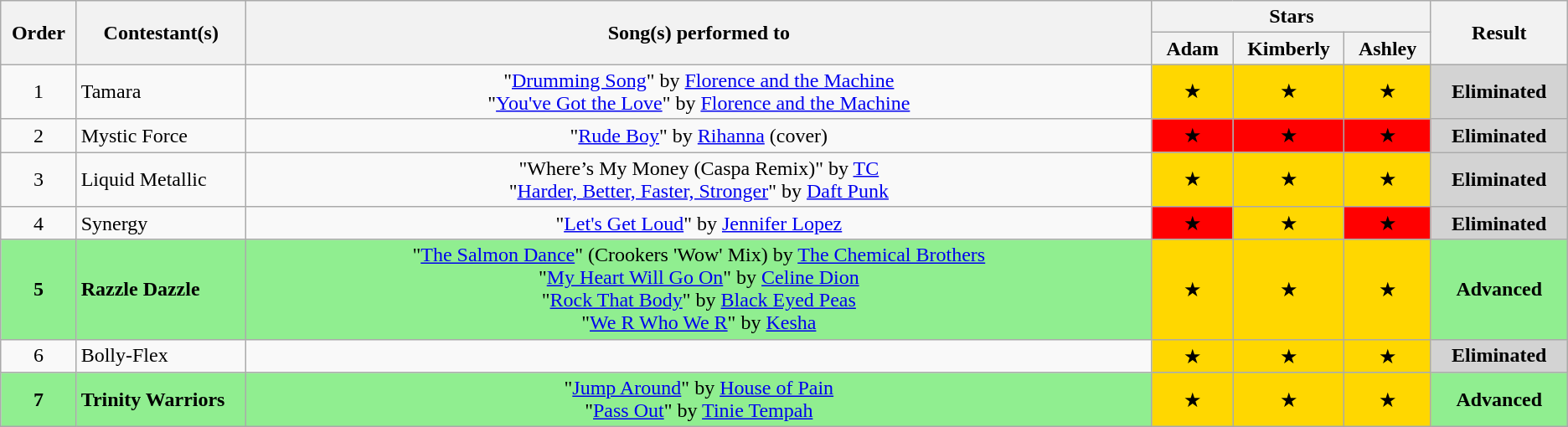<table class="wikitable" style="text-align:center;">
<tr>
<th style="width:2%;" rowspan="2">Order</th>
<th style="width:7%;" rowspan="2">Contestant(s)</th>
<th style="width:41%;" rowspan="2">Song(s) performed to</th>
<th style="width:9%;" colspan="3">Stars</th>
<th style="width:5%;" rowspan="2">Result</th>
</tr>
<tr>
<th style="width:3%;">Adam</th>
<th style="width:3%;">Kimberly</th>
<th style="width:3%;">Ashley</th>
</tr>
<tr>
<td>1</td>
<td style="text-align:left;">Tamara</td>
<td>"<a href='#'>Drumming Song</a>" by <a href='#'>Florence and the Machine</a> <br> "<a href='#'>You've Got the Love</a>" by <a href='#'>Florence and the Machine</a></td>
<td style="background:gold;">★</td>
<td style="background:gold;">★</td>
<td style="background:gold;">★</td>
<td style="background:lightgrey;"><strong>Eliminated</strong></td>
</tr>
<tr>
<td>2</td>
<td style="text-align:left;">Mystic Force</td>
<td>"<a href='#'>Rude Boy</a>" by <a href='#'>Rihanna</a> (cover)</td>
<td style="background:red;">★</td>
<td style="background:red;">★</td>
<td style="background:red;">★</td>
<td style="background:lightgrey;"><strong>Eliminated</strong></td>
</tr>
<tr>
<td>3</td>
<td style="text-align:left;">Liquid Metallic</td>
<td>"Where’s My Money (Caspa Remix)" by <a href='#'>TC</a> <br> "<a href='#'>Harder, Better, Faster, Stronger</a>" by <a href='#'>Daft Punk</a></td>
<td style="background:gold;">★</td>
<td style="background:gold;">★</td>
<td style="background:gold;">★</td>
<td style="background:lightgrey;"><strong>Eliminated</strong></td>
</tr>
<tr>
<td>4</td>
<td style="text-align:left;">Synergy</td>
<td>"<a href='#'>Let's Get Loud</a>" by <a href='#'>Jennifer Lopez</a></td>
<td style="background:red;">★</td>
<td style="background:gold;">★</td>
<td style="background:red;">★</td>
<td style="background:lightgrey;"><strong>Eliminated</strong></td>
</tr>
<tr style="background:lightgreen;">
<td><strong>5</strong></td>
<td style="text-align:left;"><strong>Razzle Dazzle</strong></td>
<td>"<a href='#'>The Salmon Dance</a>" (Crookers 'Wow' Mix) by <a href='#'>The Chemical Brothers</a> <br>"<a href='#'>My Heart Will Go On</a>" by <a href='#'>Celine Dion</a> <br>"<a href='#'>Rock That Body</a>" by <a href='#'>Black Eyed Peas</a> <br> "<a href='#'>We R Who We R</a>" by <a href='#'>Kesha</a></td>
<td style="background:gold;">★</td>
<td style="background:gold;">★</td>
<td style="background:gold;">★</td>
<td><strong>Advanced</strong></td>
</tr>
<tr>
<td>6</td>
<td style="text-align:left;">Bolly-Flex</td>
<td></td>
<td style="background:gold;">★</td>
<td style="background:gold;">★</td>
<td style="background:gold;">★</td>
<td style="background:lightgrey;"><strong>Eliminated</strong></td>
</tr>
<tr style="background:lightgreen;">
<td><strong>7</strong></td>
<td style="text-align:left;"><strong>Trinity Warriors</strong></td>
<td>"<a href='#'>Jump Around</a>" by <a href='#'>House of Pain</a> <br> "<a href='#'>Pass Out</a>" by <a href='#'>Tinie Tempah</a></td>
<td style="background:gold;">★</td>
<td style="background:gold;">★</td>
<td style="background:gold;">★</td>
<td><strong>Advanced</strong></td>
</tr>
</table>
